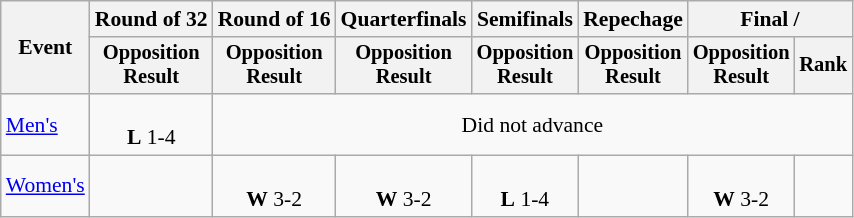<table class="wikitable" style="font-size:90%">
<tr>
<th rowspan=2>Event</th>
<th>Round of 32</th>
<th>Round of 16</th>
<th>Quarterfinals</th>
<th>Semifinals</th>
<th>Repechage</th>
<th colspan=2>Final / </th>
</tr>
<tr style="font-size:95%">
<th>Opposition<br>Result</th>
<th>Opposition<br>Result</th>
<th>Opposition<br>Result</th>
<th>Opposition<br>Result</th>
<th>Opposition<br>Result</th>
<th>Opposition<br>Result</th>
<th>Rank</th>
</tr>
<tr align=center>
<td align=left><a href='#'>Men's</a></td>
<td><br> <strong>L</strong> 1-4</td>
<td colspan=6>Did not advance</td>
</tr>
<tr align=center>
<td align=left><a href='#'>Women's</a></td>
<td></td>
<td><br> <strong>W</strong> 3-2</td>
<td><br> <strong>W</strong> 3-2</td>
<td><br> <strong>L</strong> 1-4</td>
<td></td>
<td><br> <strong>W</strong> 3-2</td>
<td></td>
</tr>
</table>
